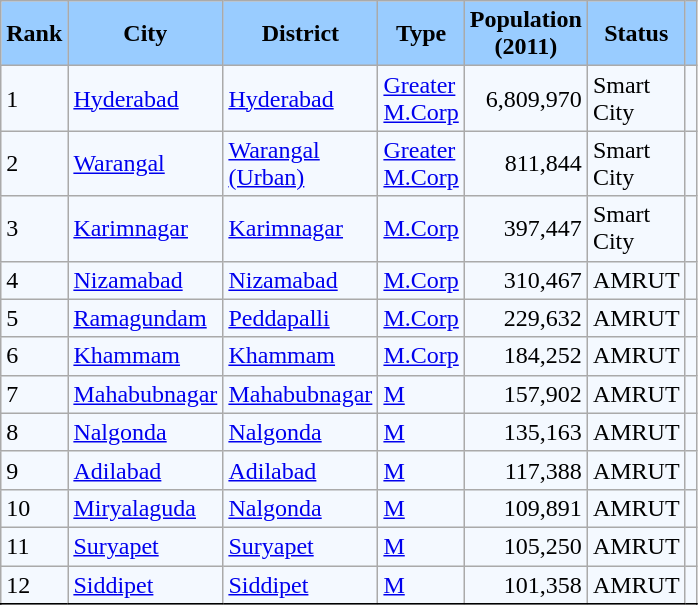<table class="wikitable"  style="border:1px solid black; width:79%; width:200px;">
<tr>
<th style="background:#9cf; width:5%;">Rank</th>
<th style="background:#9cf; width:10%;">City</th>
<th style="background:#9cf; width:10%;">District</th>
<th style="background:#9cf; width:10%;">Type</th>
<th style="background:#9cf; width:15%;">Population (2011)</th>
<th style="background:#9cf; width:15%;">Status</th>
<th style="background:#9cf; width:15%;"></th>
</tr>
<tr style="background:#f4f9ff;">
<td>1</td>
<td><a href='#'>Hyderabad</a></td>
<td><a href='#'>Hyderabad</a></td>
<td><a href='#'>Greater M.Corp</a></td>
<td style="text-align:right;">6,809,970</td>
<td>Smart City</td>
<td></td>
</tr>
<tr style="background:#f4f9ff;">
<td>2</td>
<td><a href='#'>Warangal</a></td>
<td><a href='#'>Warangal (Urban)</a></td>
<td><a href='#'>Greater M.Corp</a></td>
<td style="text-align:right;">811,844</td>
<td>Smart City</td>
<td></td>
</tr>
<tr style="background:#f4f9ff;">
<td>3</td>
<td><a href='#'>Karimnagar</a></td>
<td><a href='#'>Karimnagar</a></td>
<td><a href='#'>M.Corp</a></td>
<td style="text-align:right;">397,447</td>
<td>Smart City</td>
<td></td>
</tr>
<tr style="background:#f4f9ff;">
<td>4</td>
<td><a href='#'>Nizamabad</a></td>
<td><a href='#'>Nizamabad</a></td>
<td><a href='#'>M.Corp</a></td>
<td style="text-align:right;">310,467</td>
<td>AMRUT</td>
<td></td>
</tr>
<tr style="background:#f4f9ff;">
<td>5</td>
<td><a href='#'>Ramagundam</a></td>
<td><a href='#'>Peddapalli</a></td>
<td><a href='#'>M.Corp</a></td>
<td style="text-align:right;">229,632</td>
<td>AMRUT</td>
<td></td>
</tr>
<tr style="background:#f4f9ff;">
<td>6</td>
<td><a href='#'>Khammam</a></td>
<td><a href='#'>Khammam</a></td>
<td><a href='#'>M.Corp</a></td>
<td style="text-align:right;">184,252</td>
<td>AMRUT</td>
<td></td>
</tr>
<tr style="background:#f4f9ff;">
<td>7</td>
<td><a href='#'>Mahabubnagar</a></td>
<td><a href='#'>Mahabubnagar</a></td>
<td><a href='#'>M</a></td>
<td style="text-align:right;">157,902</td>
<td>AMRUT</td>
<td></td>
</tr>
<tr style="background:#f4f9ff;">
<td>8</td>
<td><a href='#'>Nalgonda</a></td>
<td><a href='#'>Nalgonda</a></td>
<td><a href='#'>M</a></td>
<td style="text-align:right;">135,163</td>
<td>AMRUT</td>
<td></td>
</tr>
<tr style="background:#f4f9ff;">
<td>9</td>
<td><a href='#'>Adilabad</a></td>
<td><a href='#'>Adilabad</a></td>
<td><a href='#'>M</a></td>
<td style="text-align:right;">117,388</td>
<td>AMRUT</td>
<td></td>
</tr>
<tr style="background:#f4f9ff;">
<td>10</td>
<td><a href='#'>Miryalaguda</a></td>
<td><a href='#'>Nalgonda</a></td>
<td><a href='#'>M</a></td>
<td style="text-align:right;">109,891</td>
<td>AMRUT</td>
<td></td>
</tr>
<tr style="background:#f4f9ff;">
<td>11</td>
<td><a href='#'>Suryapet</a></td>
<td><a href='#'>Suryapet</a></td>
<td><a href='#'>M</a></td>
<td style="text-align:right;">105,250</td>
<td>AMRUT</td>
<td></td>
</tr>
<tr style="background:#f4f9ff;">
<td>12</td>
<td><a href='#'>Siddipet</a></td>
<td><a href='#'>Siddipet</a></td>
<td><a href='#'>M</a></td>
<td style="text-align:right;">101,358</td>
<td>AMRUT</td>
<td></td>
</tr>
<tr style="background:#f4f9ff;" |>
</tr>
<tr style="background:#f4f9ff;">
</tr>
</table>
